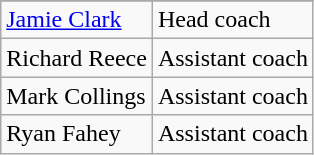<table class="wikitable">
<tr>
</tr>
<tr>
<td><a href='#'>Jamie Clark</a></td>
<td>Head coach</td>
</tr>
<tr>
<td>Richard Reece</td>
<td>Assistant coach</td>
</tr>
<tr>
<td>Mark Collings</td>
<td>Assistant coach</td>
</tr>
<tr>
<td>Ryan Fahey</td>
<td>Assistant coach</td>
</tr>
</table>
